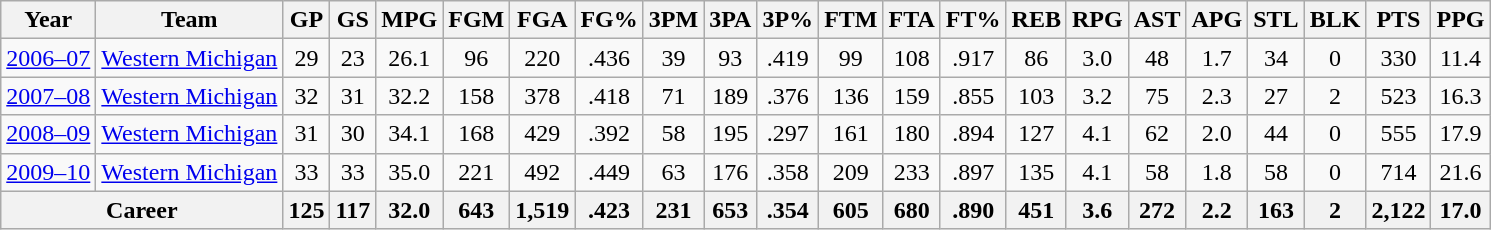<table class="wikitable" style="text-align:center">
<tr>
<th>Year</th>
<th>Team</th>
<th>GP</th>
<th>GS</th>
<th>MPG</th>
<th>FGM</th>
<th>FGA</th>
<th>FG%</th>
<th>3PM</th>
<th>3PA</th>
<th>3P%</th>
<th>FTM</th>
<th>FTA</th>
<th>FT%</th>
<th>REB</th>
<th>RPG</th>
<th>AST</th>
<th>APG</th>
<th>STL</th>
<th>BLK</th>
<th>PTS</th>
<th>PPG</th>
</tr>
<tr>
<td><a href='#'>2006–07</a></td>
<td><a href='#'>Western Michigan</a></td>
<td>29</td>
<td>23</td>
<td>26.1</td>
<td>96</td>
<td>220</td>
<td>.436</td>
<td>39</td>
<td>93</td>
<td>.419</td>
<td>99</td>
<td>108</td>
<td>.917</td>
<td>86</td>
<td>3.0</td>
<td>48</td>
<td>1.7</td>
<td>34</td>
<td>0</td>
<td>330</td>
<td>11.4</td>
</tr>
<tr>
<td><a href='#'>2007–08</a></td>
<td><a href='#'>Western Michigan</a></td>
<td>32</td>
<td>31</td>
<td>32.2</td>
<td>158</td>
<td>378</td>
<td>.418</td>
<td>71</td>
<td>189</td>
<td>.376</td>
<td>136</td>
<td>159</td>
<td>.855</td>
<td>103</td>
<td>3.2</td>
<td>75</td>
<td>2.3</td>
<td>27</td>
<td>2</td>
<td>523</td>
<td>16.3</td>
</tr>
<tr>
<td><a href='#'>2008–09</a></td>
<td><a href='#'>Western Michigan</a></td>
<td>31</td>
<td>30</td>
<td>34.1</td>
<td>168</td>
<td>429</td>
<td>.392</td>
<td>58</td>
<td>195</td>
<td>.297</td>
<td>161</td>
<td>180</td>
<td>.894</td>
<td>127</td>
<td>4.1</td>
<td>62</td>
<td>2.0</td>
<td>44</td>
<td>0</td>
<td>555</td>
<td>17.9</td>
</tr>
<tr>
<td><a href='#'>2009–10</a></td>
<td><a href='#'>Western Michigan</a></td>
<td>33</td>
<td>33</td>
<td>35.0</td>
<td>221</td>
<td>492</td>
<td>.449</td>
<td>63</td>
<td>176</td>
<td>.358</td>
<td>209</td>
<td>233</td>
<td>.897</td>
<td>135</td>
<td>4.1</td>
<td>58</td>
<td>1.8</td>
<td>58</td>
<td>0</td>
<td>714</td>
<td>21.6</td>
</tr>
<tr>
<th colspan=2>Career</th>
<th>125</th>
<th>117</th>
<th>32.0</th>
<th>643</th>
<th>1,519</th>
<th>.423</th>
<th>231</th>
<th>653</th>
<th>.354</th>
<th>605</th>
<th>680</th>
<th>.890</th>
<th>451</th>
<th>3.6</th>
<th>272</th>
<th>2.2</th>
<th>163</th>
<th>2</th>
<th>2,122</th>
<th>17.0</th>
</tr>
</table>
